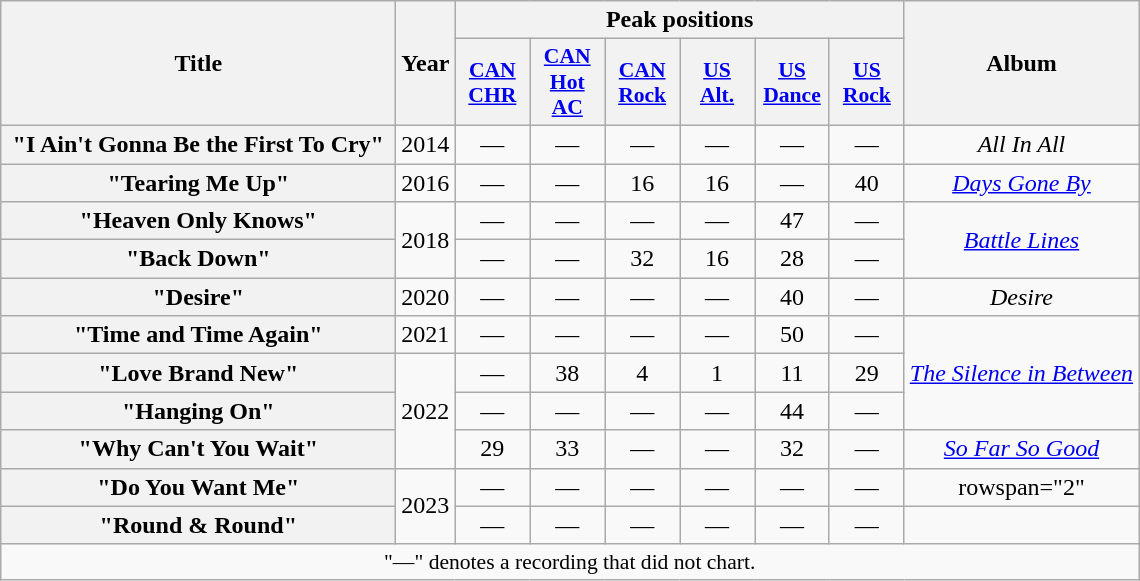<table class="wikitable plainrowheaders" style="text-align:center;">
<tr>
<th scope="col" rowspan="2" style="width:16em;">Title</th>
<th scope="col" rowspan="2">Year</th>
<th scope="col" colspan="6">Peak positions</th>
<th scope="col" rowspan="2">Album</th>
</tr>
<tr>
<th scope="col" style="width:3em;font-size:90%;"><a href='#'>CAN<br>CHR</a><br></th>
<th scope="col" style="width:3em;font-size:90%;"><a href='#'>CAN<br>Hot AC</a><br></th>
<th scope="col" style="width:3em;font-size:90%;"><a href='#'>CAN<br>Rock</a><br></th>
<th scope="col" style="width:3em;font-size:90%;"><a href='#'>US Alt.</a><br></th>
<th scope="col" style="width:3em;font-size:90%;"><a href='#'>US Dance</a><br></th>
<th scope="col" style="width:3em;font-size:90%;"><a href='#'>US Rock</a><br></th>
</tr>
<tr>
<th scope="row">"I Ain't Gonna Be the First To Cry"</th>
<td>2014</td>
<td>—</td>
<td>—</td>
<td>—</td>
<td>—</td>
<td>—</td>
<td>—</td>
<td><em>All In All</em></td>
</tr>
<tr>
<th scope="row">"Tearing Me Up"</th>
<td>2016</td>
<td>—</td>
<td>—</td>
<td>16</td>
<td>16</td>
<td>—</td>
<td>40</td>
<td><em><a href='#'>Days Gone By</a></em></td>
</tr>
<tr>
<th scope="row">"Heaven Only Knows"</th>
<td rowspan="2">2018</td>
<td>—</td>
<td>—</td>
<td>—</td>
<td>—</td>
<td>47</td>
<td>—</td>
<td rowspan="2"><em><a href='#'>Battle Lines</a></em></td>
</tr>
<tr>
<th scope="row">"Back Down"</th>
<td>—</td>
<td>—</td>
<td>32</td>
<td>16</td>
<td>28</td>
<td>—</td>
</tr>
<tr>
<th scope="row">"Desire"<br></th>
<td>2020</td>
<td>—</td>
<td>—</td>
<td>—</td>
<td>—</td>
<td>40</td>
<td>—</td>
<td><em>Desire</em></td>
</tr>
<tr>
<th scope="row">"Time and Time Again"</th>
<td>2021</td>
<td>—</td>
<td>—</td>
<td>—</td>
<td>—</td>
<td>50</td>
<td>—</td>
<td rowspan="3"><em><a href='#'>The Silence in Between</a></em></td>
</tr>
<tr>
<th scope="row">"Love Brand New"</th>
<td rowspan="3">2022</td>
<td>—</td>
<td>38</td>
<td>4</td>
<td>1</td>
<td>11</td>
<td>29</td>
</tr>
<tr>
<th scope="row">"Hanging On"</th>
<td>—</td>
<td>—</td>
<td>—</td>
<td>—</td>
<td>44</td>
<td>—</td>
</tr>
<tr>
<th scope="row">"Why Can't You Wait"<br></th>
<td>29</td>
<td>33</td>
<td>—</td>
<td>—</td>
<td>32</td>
<td>—</td>
<td><em><a href='#'>So Far So Good</a></em></td>
</tr>
<tr>
<th scope="row">"Do You Want Me"<br></th>
<td rowspan="2">2023</td>
<td>—</td>
<td>—</td>
<td>—</td>
<td>—</td>
<td>—</td>
<td>—</td>
<td>rowspan="2" </td>
</tr>
<tr>
<th scope="row">"Round & Round"</th>
<td>—</td>
<td>—</td>
<td>—</td>
<td>—</td>
<td>—</td>
<td>—</td>
</tr>
<tr>
<td colspan="9" style="font-size:90%">"—" denotes a recording that did not chart.</td>
</tr>
</table>
